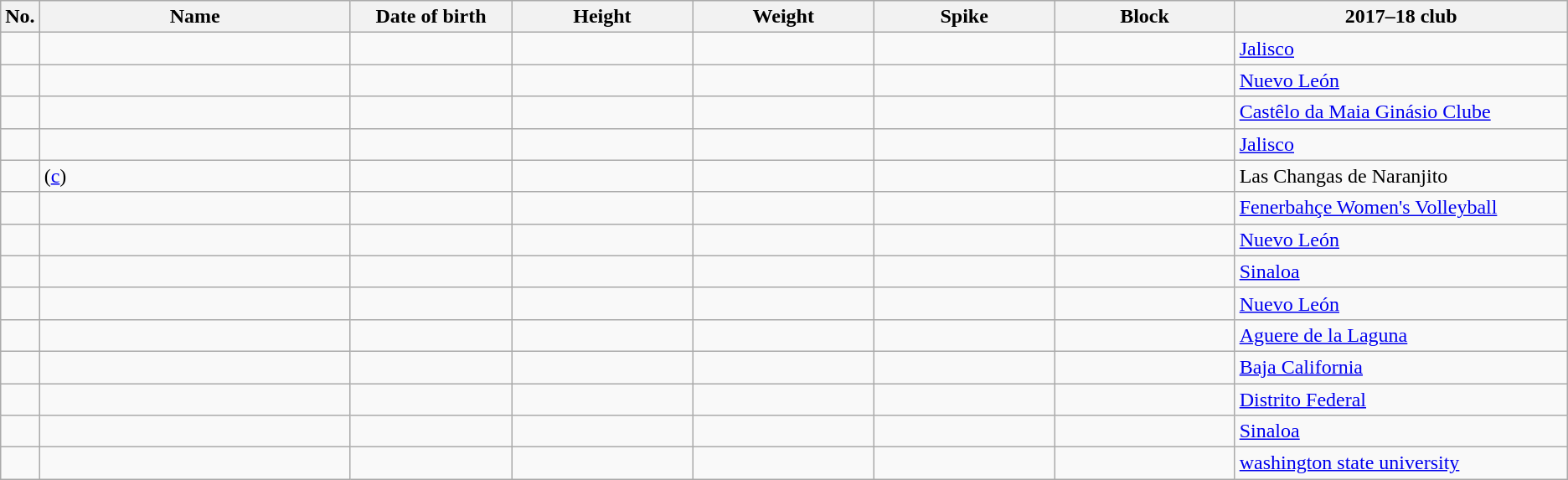<table class="wikitable sortable" style="font-size:100%; text-align:center;">
<tr>
<th>No.</th>
<th style="width:16em">Name</th>
<th style="width:8em">Date of birth</th>
<th style="width:9em">Height</th>
<th style="width:9em">Weight</th>
<th style="width:9em">Spike</th>
<th style="width:9em">Block</th>
<th style="width:17em">2017–18 club</th>
</tr>
<tr>
<td></td>
<td align=left></td>
<td align=right></td>
<td></td>
<td></td>
<td></td>
<td></td>
<td align=left> <a href='#'>Jalisco</a></td>
</tr>
<tr>
<td></td>
<td align=left></td>
<td align=right></td>
<td></td>
<td></td>
<td></td>
<td></td>
<td align=left> <a href='#'>Nuevo León</a></td>
</tr>
<tr>
<td></td>
<td align=left></td>
<td align=right></td>
<td></td>
<td></td>
<td></td>
<td></td>
<td align=left> <a href='#'>Castêlo da Maia Ginásio Clube</a></td>
</tr>
<tr>
<td></td>
<td align=left></td>
<td align=right></td>
<td></td>
<td></td>
<td></td>
<td></td>
<td align=left> <a href='#'>Jalisco</a></td>
</tr>
<tr>
<td></td>
<td align=left> (<a href='#'>c</a>)</td>
<td align=right></td>
<td></td>
<td></td>
<td></td>
<td></td>
<td align=left> Las Changas de Naranjito</td>
</tr>
<tr>
<td></td>
<td align=left></td>
<td align=right></td>
<td></td>
<td></td>
<td></td>
<td></td>
<td align=left> <a href='#'>Fenerbahçe Women's Volleyball</a></td>
</tr>
<tr>
<td></td>
<td align=left></td>
<td align=right></td>
<td></td>
<td></td>
<td></td>
<td></td>
<td align=left> <a href='#'>Nuevo León</a></td>
</tr>
<tr>
<td></td>
<td align=left></td>
<td align=right></td>
<td></td>
<td></td>
<td></td>
<td></td>
<td align=left> <a href='#'>Sinaloa</a></td>
</tr>
<tr>
<td></td>
<td align=left></td>
<td align=right></td>
<td></td>
<td></td>
<td></td>
<td></td>
<td align=left> <a href='#'>Nuevo León</a></td>
</tr>
<tr>
<td></td>
<td align=left></td>
<td align=right></td>
<td></td>
<td></td>
<td></td>
<td></td>
<td align=left> <a href='#'>Aguere de la Laguna</a></td>
</tr>
<tr>
<td></td>
<td align=left></td>
<td align=right></td>
<td></td>
<td></td>
<td></td>
<td></td>
<td align=left> <a href='#'>Baja California</a></td>
</tr>
<tr>
<td></td>
<td align=left></td>
<td align=right></td>
<td></td>
<td></td>
<td></td>
<td></td>
<td align=left> <a href='#'>Distrito Federal</a></td>
</tr>
<tr>
<td></td>
<td align=left></td>
<td align=right></td>
<td></td>
<td></td>
<td></td>
<td></td>
<td align=left> <a href='#'>Sinaloa</a></td>
</tr>
<tr>
<td></td>
<td align=left></td>
<td align=right></td>
<td></td>
<td></td>
<td></td>
<td></td>
<td align=left> <a href='#'>washington state university</a></td>
</tr>
</table>
